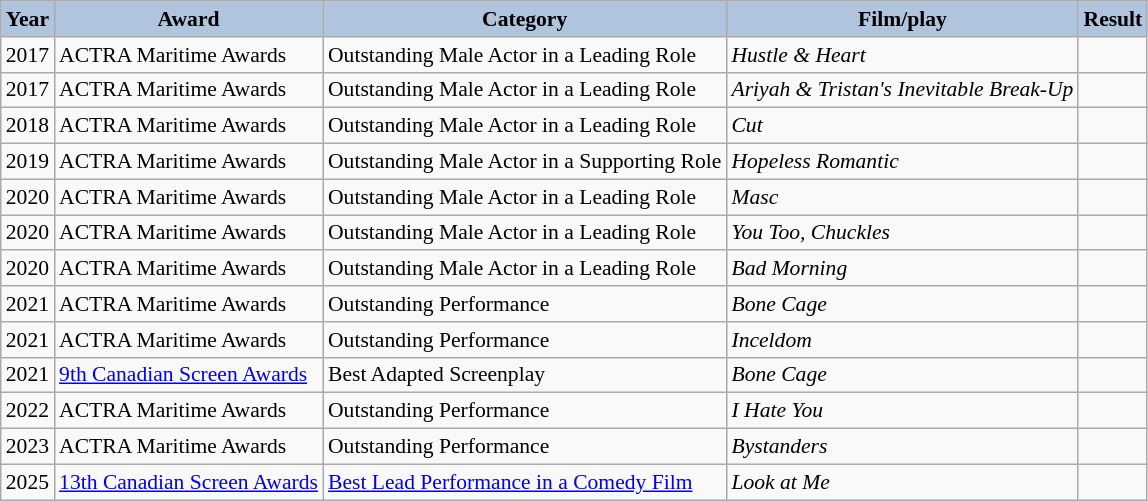<table class="wikitable" style="font-size:90%">
<tr style="text-align:center;">
<th style="background:#B0C4DE;">Year</th>
<th style="background:#B0C4DE;">Award</th>
<th style="background:#B0C4DE;">Category</th>
<th style="background:#B0C4DE;">Film/play</th>
<th style="background:#B0C4DE;">Result</th>
</tr>
<tr>
<td>2017</td>
<td>ACTRA Maritime Awards</td>
<td>Outstanding Male Actor in a Leading Role</td>
<td><em>Hustle & Heart</em></td>
<td></td>
</tr>
<tr>
<td>2017</td>
<td>ACTRA Maritime Awards</td>
<td>Outstanding Male Actor in a Leading Role</td>
<td><em>Ariyah & Tristan's Inevitable Break-Up</em></td>
<td></td>
</tr>
<tr>
<td>2018</td>
<td>ACTRA Maritime Awards</td>
<td>Outstanding Male Actor in a Leading Role</td>
<td><em>Cut</em></td>
<td></td>
</tr>
<tr>
<td>2019</td>
<td>ACTRA Maritime Awards</td>
<td>Outstanding Male Actor in a Supporting Role</td>
<td><em>Hopeless Romantic</em></td>
<td></td>
</tr>
<tr>
<td>2020</td>
<td>ACTRA Maritime Awards</td>
<td>Outstanding Male Actor in a Leading Role</td>
<td><em>Masc</em></td>
<td></td>
</tr>
<tr>
<td>2020</td>
<td>ACTRA Maritime Awards</td>
<td>Outstanding Male Actor in a Leading Role</td>
<td><em>You Too, Chuckles</em></td>
<td></td>
</tr>
<tr>
<td>2020</td>
<td>ACTRA Maritime Awards</td>
<td>Outstanding Male Actor in a Leading Role</td>
<td><em>Bad Morning</em></td>
<td></td>
</tr>
<tr>
<td>2021</td>
<td>ACTRA Maritime Awards</td>
<td>Outstanding Performance</td>
<td><em>Bone Cage</em></td>
<td></td>
</tr>
<tr>
<td>2021</td>
<td>ACTRA Maritime Awards</td>
<td>Outstanding Performance</td>
<td><em>Inceldom</em></td>
<td></td>
</tr>
<tr>
<td>2021</td>
<td><a href='#'>9th Canadian Screen Awards</a></td>
<td>Best Adapted Screenplay</td>
<td><em>Bone Cage</em></td>
<td></td>
</tr>
<tr>
<td>2022</td>
<td>ACTRA Maritime Awards</td>
<td>Outstanding Performance</td>
<td><em>I Hate You</em></td>
<td></td>
</tr>
<tr>
<td>2023</td>
<td>ACTRA Maritime Awards</td>
<td>Outstanding Performance</td>
<td><em>Bystanders</em></td>
<td></td>
</tr>
<tr>
<td>2025</td>
<td><a href='#'>13th Canadian Screen Awards</a></td>
<td><a href='#'>Best Lead Performance in a Comedy Film</a></td>
<td><em>Look at Me</em></td>
<td></td>
</tr>
</table>
